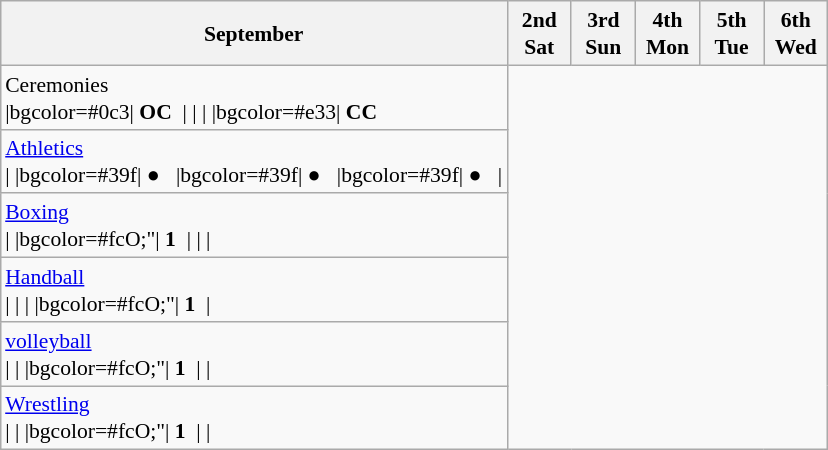<table class="wikitable" style="margin:0.5em auto; font-size:90%; line-height:1.25em;">
<tr>
<th colspan=2>September</th>
<th style="width:2.5em">2nd<br>Sat</th>
<th style="width:2.5em">3rd<br>Sun</th>
<th style="width:2.5em">4th<br>Mon</th>
<th style="width:2.5em">5th<br>Tue</th>
<th style="width:2.5em">6th<br>Wed</th>
</tr>
<tr>
<td colspan=2 style="text-align:left;">Ceremonies<br>|bgcolor=#0c3| <strong>OC</strong> 
|
|
|
|bgcolor=#e33| <strong>CC</strong> </td>
</tr>
<tr>
<td colspan=2 style="text-align:left;"> <a href='#'>Athletics</a><br>|
|bgcolor=#39f| ●  
|bgcolor=#39f| ●  
|bgcolor=#39f| ●  
|</td>
</tr>
<tr style="text-align:center;">
<td colspan=2 style="text-align:left;"> <a href='#'>Boxing</a><br>|
|bgcolor=#fcO;"| <strong>1</strong> 
| 
| 
|</td>
</tr>
<tr style="text-align:center;">
<td colspan=2 style="text-align:left;"> <a href='#'>Handball</a><br>|
| 
| 
|bgcolor=#fcO;"| <strong>1</strong> 
|</td>
</tr>
<tr style="text-align:center;">
<td colspan=2 style="text-align:left;"> <a href='#'>volleyball</a><br>|
| 
|bgcolor=#fcO;"| <strong>1</strong> 
| 
|</td>
</tr>
<tr style="text-align:center;">
<td colspan=2 style="text-align:left;"> <a href='#'>Wrestling</a><br>|
| 
|bgcolor=#fcO;"| <strong>1</strong> 
|
|</td>
</tr>
</table>
